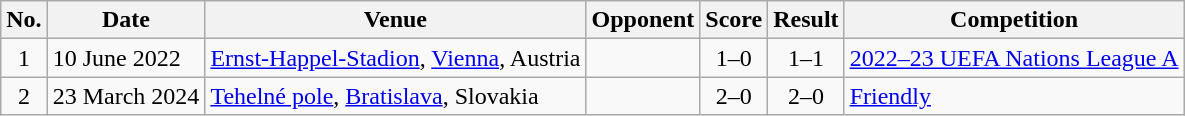<table class="wikitable sortable">
<tr>
<th scope="col">No.</th>
<th scope="col">Date</th>
<th scope="col">Venue</th>
<th scope="col">Opponent</th>
<th scope="col">Score</th>
<th scope="col">Result</th>
<th scope="col">Competition</th>
</tr>
<tr>
<td style="text-align:center">1</td>
<td>10 June 2022</td>
<td><a href='#'>Ernst-Happel-Stadion</a>, <a href='#'>Vienna</a>, Austria</td>
<td></td>
<td style="text-align:center">1–0</td>
<td style="text-align:center">1–1</td>
<td><a href='#'>2022–23 UEFA Nations League A</a></td>
</tr>
<tr>
<td style="text-align:center">2</td>
<td>23 March 2024</td>
<td><a href='#'>Tehelné pole</a>, <a href='#'>Bratislava</a>, Slovakia</td>
<td></td>
<td style="text-align:center">2–0</td>
<td style="text-align:center">2–0</td>
<td><a href='#'>Friendly</a></td>
</tr>
</table>
